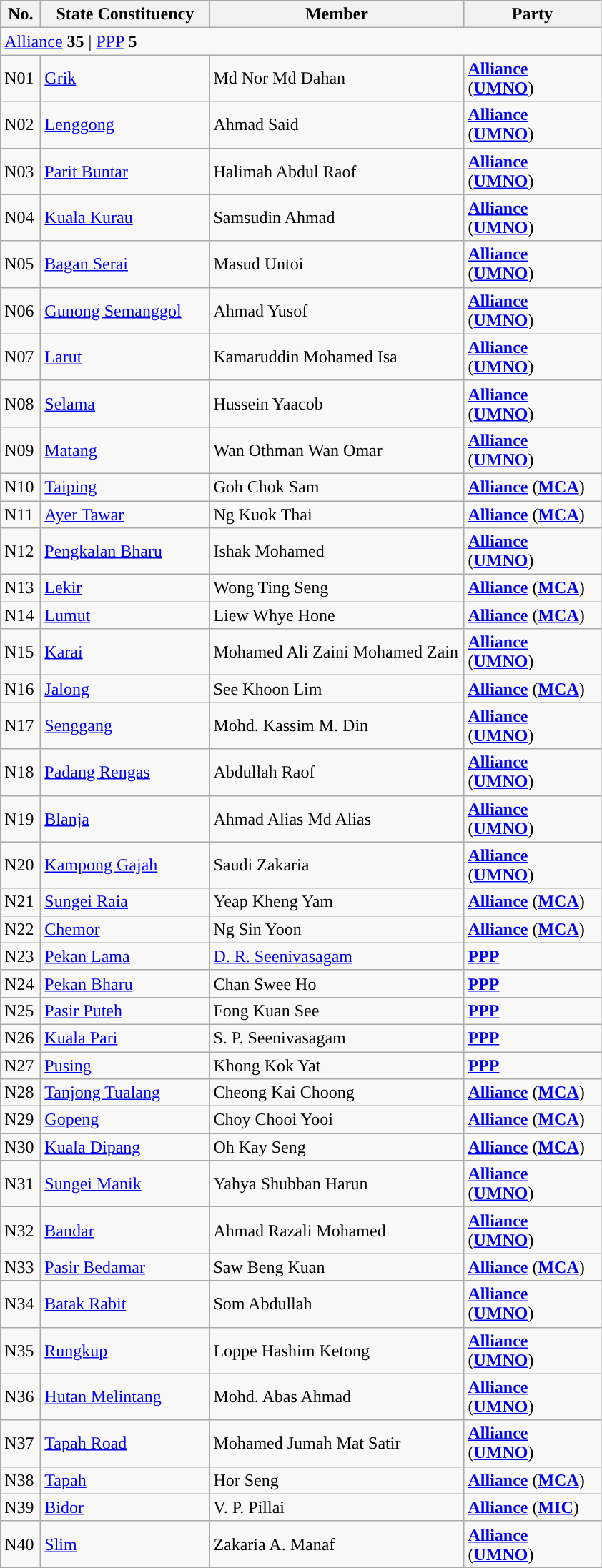<table class="wikitable sortable">
<tr>
<th style="width:30px;">No.</th>
<th style="width:150px;">State Constituency</th>
<th style="width:230px;">Member</th>
<th style="width:120px;">Party</th>
</tr>
<tr>
<td colspan="4"><a href='#'>Alliance</a> <strong>35</strong> | <a href='#'>PPP</a> <strong>5</strong></td>
</tr>
<tr>
<td>N01</td>
<td><a href='#'>Grik</a></td>
<td>Md Nor Md Dahan</td>
<td><strong><a href='#'>Alliance</a></strong> (<strong><a href='#'>UMNO</a></strong>)</td>
</tr>
<tr>
<td>N02</td>
<td><a href='#'>Lenggong</a></td>
<td>Ahmad Said</td>
<td><strong><a href='#'>Alliance</a></strong> (<strong><a href='#'>UMNO</a></strong>)</td>
</tr>
<tr>
<td>N03</td>
<td><a href='#'>Parit Buntar</a></td>
<td>Halimah Abdul Raof</td>
<td><strong><a href='#'>Alliance</a></strong> (<strong><a href='#'>UMNO</a></strong>)</td>
</tr>
<tr>
<td>N04</td>
<td><a href='#'>Kuala Kurau</a></td>
<td>Samsudin Ahmad</td>
<td><strong><a href='#'>Alliance</a></strong> (<strong><a href='#'>UMNO</a></strong>)</td>
</tr>
<tr>
<td>N05</td>
<td><a href='#'>Bagan Serai</a></td>
<td>Masud Untoi</td>
<td><strong><a href='#'>Alliance</a></strong> (<strong><a href='#'>UMNO</a></strong>)</td>
</tr>
<tr>
<td>N06</td>
<td><a href='#'>Gunong Semanggol</a></td>
<td>Ahmad Yusof</td>
<td><strong><a href='#'>Alliance</a></strong> (<strong><a href='#'>UMNO</a></strong>)</td>
</tr>
<tr>
<td>N07</td>
<td><a href='#'>Larut</a></td>
<td>Kamaruddin Mohamed Isa</td>
<td><strong><a href='#'>Alliance</a></strong> (<strong><a href='#'>UMNO</a></strong>)</td>
</tr>
<tr>
<td>N08</td>
<td><a href='#'>Selama</a></td>
<td>Hussein Yaacob</td>
<td><strong><a href='#'>Alliance</a></strong> (<strong><a href='#'>UMNO</a></strong>)</td>
</tr>
<tr>
<td>N09</td>
<td><a href='#'>Matang</a></td>
<td>Wan Othman Wan Omar</td>
<td><strong><a href='#'>Alliance</a></strong> (<strong><a href='#'>UMNO</a></strong>)</td>
</tr>
<tr>
<td>N10</td>
<td><a href='#'>Taiping</a></td>
<td>Goh Chok Sam</td>
<td><strong><a href='#'>Alliance</a></strong> (<strong><a href='#'>MCA</a></strong>)</td>
</tr>
<tr>
<td>N11</td>
<td><a href='#'>Ayer Tawar</a></td>
<td>Ng Kuok Thai</td>
<td><strong><a href='#'>Alliance</a></strong> (<strong><a href='#'>MCA</a></strong>)</td>
</tr>
<tr>
<td>N12</td>
<td><a href='#'>Pengkalan Bharu</a></td>
<td>Ishak Mohamed</td>
<td><strong><a href='#'>Alliance</a></strong> (<strong><a href='#'>UMNO</a></strong>)</td>
</tr>
<tr>
<td>N13</td>
<td><a href='#'>Lekir</a></td>
<td>Wong Ting Seng</td>
<td><strong><a href='#'>Alliance</a></strong> (<strong><a href='#'>MCA</a></strong>)</td>
</tr>
<tr>
<td>N14</td>
<td><a href='#'>Lumut</a></td>
<td>Liew Whye Hone</td>
<td><strong><a href='#'>Alliance</a></strong> (<strong><a href='#'>MCA</a></strong>)</td>
</tr>
<tr>
<td>N15</td>
<td><a href='#'>Karai</a></td>
<td>Mohamed Ali Zaini Mohamed Zain</td>
<td><strong><a href='#'>Alliance</a></strong> (<strong><a href='#'>UMNO</a></strong>)</td>
</tr>
<tr>
<td>N16</td>
<td><a href='#'>Jalong</a></td>
<td>See Khoon Lim</td>
<td><strong><a href='#'>Alliance</a></strong> (<strong><a href='#'>MCA</a></strong>)</td>
</tr>
<tr>
<td>N17</td>
<td><a href='#'>Senggang</a></td>
<td>Mohd. Kassim M. Din</td>
<td><strong><a href='#'>Alliance</a></strong> (<strong><a href='#'>UMNO</a></strong>)</td>
</tr>
<tr>
<td>N18</td>
<td><a href='#'>Padang Rengas</a></td>
<td>Abdullah Raof</td>
<td><strong><a href='#'>Alliance</a></strong> (<strong><a href='#'>UMNO</a></strong>)</td>
</tr>
<tr>
<td>N19</td>
<td><a href='#'>Blanja</a></td>
<td>Ahmad Alias Md Alias</td>
<td><strong><a href='#'>Alliance</a></strong> (<strong><a href='#'>UMNO</a></strong>)</td>
</tr>
<tr>
<td>N20</td>
<td><a href='#'>Kampong Gajah</a></td>
<td>Saudi Zakaria</td>
<td><strong><a href='#'>Alliance</a></strong> (<strong><a href='#'>UMNO</a></strong>)</td>
</tr>
<tr>
<td>N21</td>
<td><a href='#'>Sungei Raia</a></td>
<td>Yeap Kheng Yam</td>
<td><strong><a href='#'>Alliance</a></strong> (<strong><a href='#'>MCA</a></strong>)</td>
</tr>
<tr>
<td>N22</td>
<td><a href='#'>Chemor</a></td>
<td>Ng Sin Yoon</td>
<td><strong><a href='#'>Alliance</a></strong> (<strong><a href='#'>MCA</a></strong>)</td>
</tr>
<tr>
<td>N23</td>
<td><a href='#'>Pekan Lama</a></td>
<td><a href='#'>D. R. Seenivasagam</a></td>
<td><strong><a href='#'>PPP</a></strong></td>
</tr>
<tr>
<td>N24</td>
<td><a href='#'>Pekan Bharu</a></td>
<td>Chan Swee Ho</td>
<td><strong><a href='#'>PPP</a></strong></td>
</tr>
<tr>
<td>N25</td>
<td><a href='#'>Pasir Puteh</a></td>
<td>Fong Kuan See</td>
<td><strong><a href='#'>PPP</a></strong></td>
</tr>
<tr>
<td>N26</td>
<td><a href='#'>Kuala Pari</a></td>
<td>S. P. Seenivasagam</td>
<td><strong><a href='#'>PPP</a></strong></td>
</tr>
<tr>
<td>N27</td>
<td><a href='#'>Pusing</a></td>
<td>Khong Kok Yat</td>
<td><strong><a href='#'>PPP</a></strong></td>
</tr>
<tr>
<td>N28</td>
<td><a href='#'>Tanjong Tualang</a></td>
<td>Cheong Kai Choong</td>
<td><strong><a href='#'>Alliance</a></strong> (<strong><a href='#'>MCA</a></strong>)</td>
</tr>
<tr>
<td>N29</td>
<td><a href='#'>Gopeng</a></td>
<td>Choy Chooi Yooi</td>
<td><strong><a href='#'>Alliance</a></strong> (<strong><a href='#'>MCA</a></strong>)</td>
</tr>
<tr>
<td>N30</td>
<td><a href='#'>Kuala Dipang</a></td>
<td>Oh Kay Seng</td>
<td><strong><a href='#'>Alliance</a></strong> (<strong><a href='#'>MCA</a></strong>)</td>
</tr>
<tr>
<td>N31</td>
<td><a href='#'>Sungei Manik</a></td>
<td>Yahya Shubban Harun</td>
<td><strong><a href='#'>Alliance</a></strong> (<strong><a href='#'>UMNO</a></strong>)</td>
</tr>
<tr>
<td>N32</td>
<td><a href='#'>Bandar</a></td>
<td>Ahmad Razali Mohamed</td>
<td><strong><a href='#'>Alliance</a></strong> (<strong><a href='#'>UMNO</a></strong>)</td>
</tr>
<tr>
<td>N33</td>
<td><a href='#'>Pasir Bedamar</a></td>
<td>Saw Beng Kuan</td>
<td><strong><a href='#'>Alliance</a></strong> (<strong><a href='#'>MCA</a></strong>)</td>
</tr>
<tr>
<td>N34</td>
<td><a href='#'>Batak Rabit</a></td>
<td>Som Abdullah</td>
<td><strong><a href='#'>Alliance</a></strong> (<strong><a href='#'>UMNO</a></strong>)</td>
</tr>
<tr>
<td>N35</td>
<td><a href='#'>Rungkup</a></td>
<td>Loppe Hashim Ketong</td>
<td><strong><a href='#'>Alliance</a></strong> (<strong><a href='#'>UMNO</a></strong>)</td>
</tr>
<tr>
<td>N36</td>
<td><a href='#'>Hutan Melintang</a></td>
<td>Mohd. Abas Ahmad</td>
<td><strong><a href='#'>Alliance</a></strong> (<strong><a href='#'>UMNO</a></strong>)</td>
</tr>
<tr>
<td>N37</td>
<td><a href='#'>Tapah Road</a></td>
<td>Mohamed Jumah Mat Satir</td>
<td><strong><a href='#'>Alliance</a></strong> (<strong><a href='#'>UMNO</a></strong>)</td>
</tr>
<tr>
<td>N38</td>
<td><a href='#'>Tapah</a></td>
<td>Hor Seng</td>
<td><strong><a href='#'>Alliance</a></strong> (<strong><a href='#'>MCA</a></strong>)</td>
</tr>
<tr>
<td>N39</td>
<td><a href='#'>Bidor</a></td>
<td>V. P. Pillai</td>
<td><strong><a href='#'>Alliance</a></strong> (<strong><a href='#'>MIC</a></strong>)</td>
</tr>
<tr>
<td>N40</td>
<td><a href='#'>Slim</a></td>
<td>Zakaria A. Manaf</td>
<td><strong><a href='#'>Alliance</a></strong> (<strong><a href='#'>UMNO</a></strong>)</td>
</tr>
</table>
